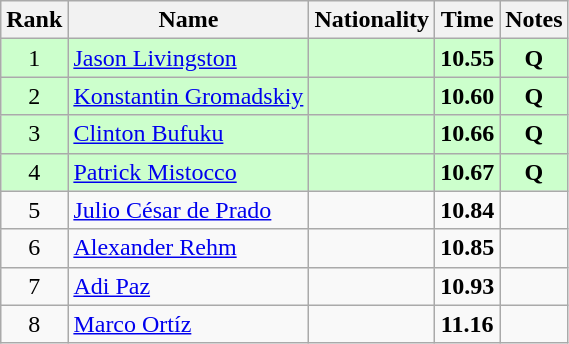<table class="wikitable sortable" style="text-align:center">
<tr>
<th>Rank</th>
<th>Name</th>
<th>Nationality</th>
<th>Time</th>
<th>Notes</th>
</tr>
<tr bgcolor=ccffcc>
<td>1</td>
<td align=left><a href='#'>Jason Livingston</a></td>
<td align=left></td>
<td><strong>10.55</strong></td>
<td><strong>Q</strong></td>
</tr>
<tr bgcolor=ccffcc>
<td>2</td>
<td align=left><a href='#'>Konstantin Gromadskiy</a></td>
<td align=left></td>
<td><strong>10.60</strong></td>
<td><strong>Q</strong></td>
</tr>
<tr bgcolor=ccffcc>
<td>3</td>
<td align=left><a href='#'>Clinton Bufuku</a></td>
<td align=left></td>
<td><strong>10.66</strong></td>
<td><strong>Q</strong></td>
</tr>
<tr bgcolor=ccffcc>
<td>4</td>
<td align=left><a href='#'>Patrick Mistocco</a></td>
<td align=left></td>
<td><strong>10.67</strong></td>
<td><strong>Q</strong></td>
</tr>
<tr>
<td>5</td>
<td align=left><a href='#'>Julio César de Prado</a></td>
<td align=left></td>
<td><strong>10.84</strong></td>
<td></td>
</tr>
<tr>
<td>6</td>
<td align=left><a href='#'>Alexander Rehm</a></td>
<td align=left></td>
<td><strong>10.85</strong></td>
<td></td>
</tr>
<tr>
<td>7</td>
<td align=left><a href='#'>Adi Paz</a></td>
<td align=left></td>
<td><strong>10.93</strong></td>
<td></td>
</tr>
<tr>
<td>8</td>
<td align=left><a href='#'>Marco Ortíz</a></td>
<td align=left></td>
<td><strong>11.16</strong></td>
<td></td>
</tr>
</table>
